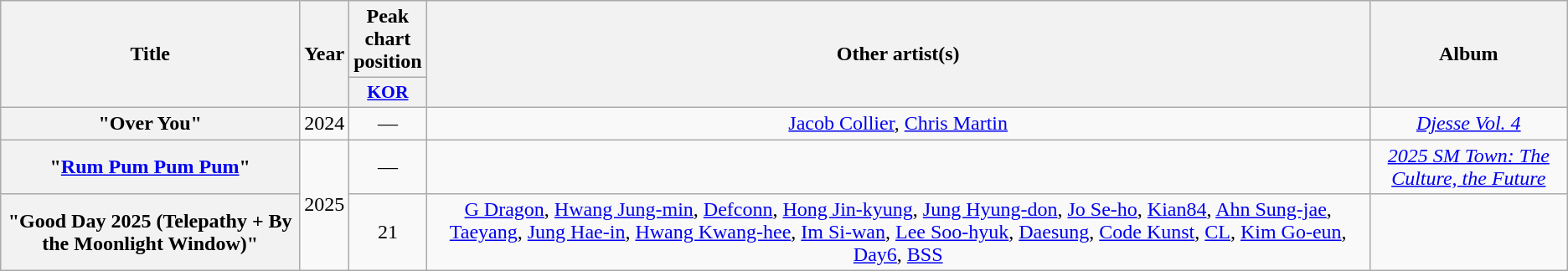<table class="wikitable plainrowheaders" style="text-align:center">
<tr>
<th rowspan="2" scope="col">Title</th>
<th rowspan="2" scope="col">Year</th>
<th>Peak<br>chart<br>position</th>
<th rowspan="2" scope="col">Other artist(s)</th>
<th rowspan="2" scope="col">Album</th>
</tr>
<tr>
<th scope="col" style="font-size:90%; width:2.75em"><a href='#'>KOR</a><br></th>
</tr>
<tr>
<th scope="row">"Over You"</th>
<td>2024</td>
<td>—</td>
<td><a href='#'>Jacob Collier</a>, <a href='#'>Chris Martin</a></td>
<td><em><a href='#'>Djesse Vol. 4</a></em></td>
</tr>
<tr>
<th scope="row">"<a href='#'>Rum Pum Pum Pum</a>"</th>
<td rowspan="2">2025</td>
<td>—</td>
<td></td>
<td><em><a href='#'>2025 SM Town: The Culture, the Future</a></em></td>
</tr>
<tr>
<th scope="row">"Good Day 2025 (Telepathy + By the Moonlight Window)"</th>
<td>21</td>
<td><a href='#'>G Dragon</a>, <a href='#'>Hwang Jung-min</a>, <a href='#'>Defconn</a>, <a href='#'>Hong Jin-kyung</a>, <a href='#'>Jung Hyung-don</a>, <a href='#'>Jo Se-ho</a>, <a href='#'>Kian84</a>, <a href='#'>Ahn Sung-jae</a>, <a href='#'>Taeyang</a>, <a href='#'>Jung Hae-in</a>, <a href='#'>Hwang Kwang-hee</a>, <a href='#'>Im Si-wan</a>, <a href='#'>Lee Soo-hyuk</a>, <a href='#'>Daesung</a>, <a href='#'>Code Kunst</a>, <a href='#'>CL</a>, <a href='#'>Kim Go-eun</a>, <a href='#'>Day6</a>, <a href='#'>BSS</a></td>
<td></td>
</tr>
</table>
